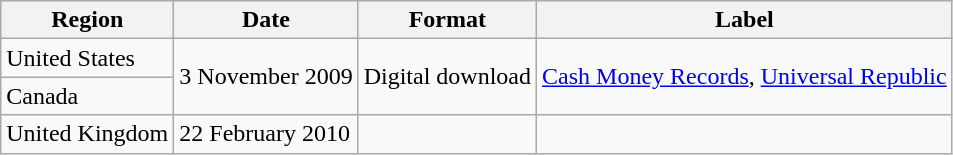<table class=wikitable>
<tr>
<th>Region</th>
<th>Date</th>
<th>Format</th>
<th>Label</th>
</tr>
<tr>
<td>United States</td>
<td rowspan="2">3 November 2009</td>
<td rowspan="2">Digital download</td>
<td rowspan="2"><a href='#'>Cash Money Records</a>, <a href='#'>Universal Republic</a></td>
</tr>
<tr>
<td>Canada</td>
</tr>
<tr>
<td>United Kingdom</td>
<td>22 February 2010</td>
<td></td>
<td></td>
</tr>
</table>
